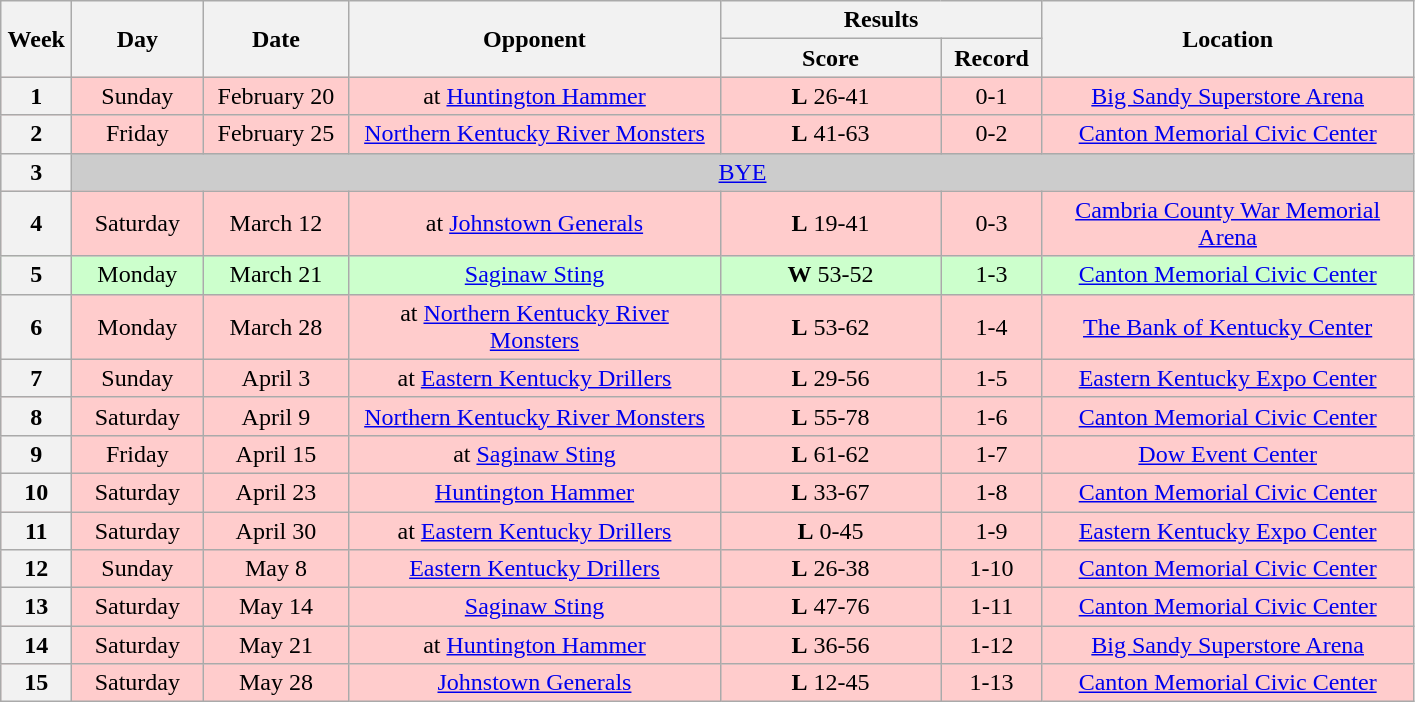<table class="wikitable">
<tr>
<th rowspan="2" width="40">Week</th>
<th rowspan="2" width="80">Day</th>
<th rowspan="2" width="90">Date</th>
<th rowspan="2" width="240">Opponent</th>
<th colspan="2" width="200">Results</th>
<th rowspan="2" width="240">Location</th>
</tr>
<tr>
<th width="140">Score</th>
<th width="60">Record</th>
</tr>
<tr align="center" bgcolor="#FFCCCC">
<th>1</th>
<td>Sunday</td>
<td>February 20</td>
<td>at <a href='#'>Huntington Hammer</a></td>
<td><strong>L</strong> 26-41</td>
<td>0-1</td>
<td><a href='#'>Big Sandy Superstore Arena</a></td>
</tr>
<tr align="center" bgcolor="#FFCCCC">
<th>2</th>
<td>Friday</td>
<td>February 25</td>
<td><a href='#'>Northern Kentucky River Monsters</a></td>
<td><strong>L</strong> 41-63</td>
<td>0-2</td>
<td><a href='#'>Canton Memorial Civic Center</a></td>
</tr>
<tr align="center" bgcolor="#CCCCCC">
<th>3</th>
<td colSpan=6><a href='#'>BYE</a></td>
</tr>
<tr align="center" bgcolor="#FFCCCC">
<th>4</th>
<td>Saturday</td>
<td>March 12</td>
<td>at <a href='#'>Johnstown Generals</a></td>
<td><strong>L</strong> 19-41</td>
<td>0-3</td>
<td><a href='#'>Cambria County War Memorial Arena</a></td>
</tr>
<tr align="center" bgcolor="#CCFFCC">
<th>5</th>
<td>Monday</td>
<td>March 21</td>
<td><a href='#'>Saginaw Sting</a></td>
<td><strong>W</strong> 53-52</td>
<td>1-3</td>
<td><a href='#'>Canton Memorial Civic Center</a></td>
</tr>
<tr align="center" bgcolor="#FFCCCC">
<th>6</th>
<td>Monday</td>
<td>March 28</td>
<td>at <a href='#'>Northern Kentucky River Monsters</a></td>
<td><strong>L</strong> 53-62</td>
<td>1-4</td>
<td><a href='#'>The Bank of Kentucky Center</a></td>
</tr>
<tr align="center" bgcolor="#FFCCCC">
<th>7</th>
<td>Sunday</td>
<td>April 3</td>
<td>at <a href='#'>Eastern Kentucky Drillers</a></td>
<td><strong>L</strong> 29-56</td>
<td>1-5</td>
<td><a href='#'>Eastern Kentucky Expo Center</a></td>
</tr>
<tr align="center" bgcolor="#FFCCCC">
<th>8</th>
<td>Saturday</td>
<td>April 9</td>
<td><a href='#'>Northern Kentucky River Monsters</a></td>
<td><strong>L</strong> 55-78</td>
<td>1-6</td>
<td><a href='#'>Canton Memorial Civic Center</a></td>
</tr>
<tr align="center" bgcolor="#FFCCCC">
<th>9</th>
<td>Friday</td>
<td>April 15</td>
<td>at <a href='#'>Saginaw Sting</a></td>
<td><strong>L</strong> 61-62</td>
<td>1-7</td>
<td><a href='#'>Dow Event Center</a></td>
</tr>
<tr align="center" bgcolor="#FFCCCC">
<th>10</th>
<td>Saturday</td>
<td>April 23</td>
<td><a href='#'>Huntington Hammer</a></td>
<td><strong>L</strong> 33-67</td>
<td>1-8</td>
<td><a href='#'>Canton Memorial Civic Center</a></td>
</tr>
<tr align="center" bgcolor="#FFCCCC">
<th>11</th>
<td>Saturday</td>
<td>April 30</td>
<td>at <a href='#'>Eastern Kentucky Drillers</a></td>
<td><strong>L</strong> 0-45</td>
<td>1-9</td>
<td><a href='#'>Eastern Kentucky Expo Center</a></td>
</tr>
<tr align="center" bgcolor="#FFCCCC">
<th>12</th>
<td>Sunday</td>
<td>May 8</td>
<td><a href='#'>Eastern Kentucky Drillers</a></td>
<td><strong>L</strong> 26-38</td>
<td>1-10</td>
<td><a href='#'>Canton Memorial Civic Center</a></td>
</tr>
<tr align="center" bgcolor="#FFCCCC">
<th>13</th>
<td>Saturday</td>
<td>May 14</td>
<td><a href='#'>Saginaw Sting</a></td>
<td><strong>L</strong> 47-76</td>
<td>1-11</td>
<td><a href='#'>Canton Memorial Civic Center</a></td>
</tr>
<tr align="center" bgcolor="#FFCCCC">
<th>14</th>
<td>Saturday</td>
<td>May 21</td>
<td>at <a href='#'>Huntington Hammer</a></td>
<td><strong>L</strong> 36-56</td>
<td>1-12</td>
<td><a href='#'>Big Sandy Superstore Arena</a></td>
</tr>
<tr align="center" bgcolor="#FFCCCC">
<th>15</th>
<td>Saturday</td>
<td>May 28</td>
<td><a href='#'>Johnstown Generals</a></td>
<td><strong>L</strong> 12-45</td>
<td>1-13</td>
<td><a href='#'>Canton Memorial Civic Center</a></td>
</tr>
</table>
